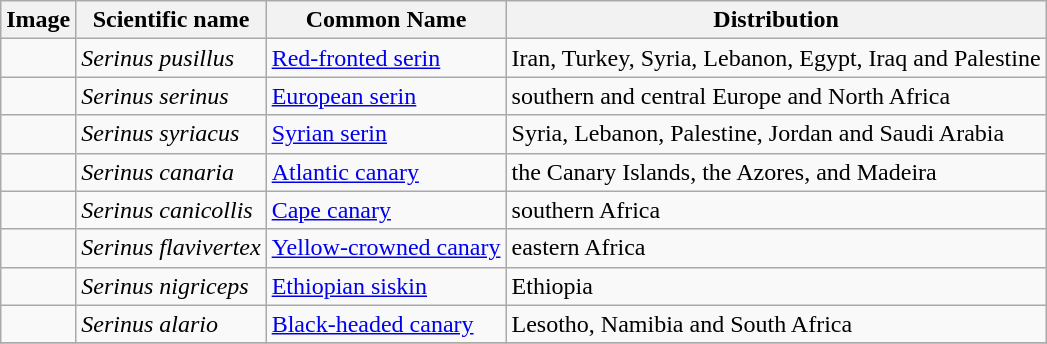<table class="wikitable">
<tr>
<th>Image</th>
<th>Scientific name</th>
<th>Common Name</th>
<th>Distribution</th>
</tr>
<tr>
<td></td>
<td><em>Serinus pusillus</em></td>
<td><a href='#'>Red-fronted serin</a></td>
<td>Iran, Turkey, Syria, Lebanon, Egypt, Iraq and Palestine</td>
</tr>
<tr>
<td></td>
<td><em>Serinus serinus</em></td>
<td><a href='#'>European serin</a></td>
<td>southern and central Europe and North Africa</td>
</tr>
<tr>
<td></td>
<td><em>Serinus syriacus</em></td>
<td><a href='#'>Syrian serin</a></td>
<td>Syria, Lebanon, Palestine, Jordan and Saudi Arabia</td>
</tr>
<tr>
<td></td>
<td><em>Serinus canaria</em></td>
<td><a href='#'>Atlantic canary</a></td>
<td>the Canary Islands, the Azores, and Madeira</td>
</tr>
<tr>
<td></td>
<td><em>Serinus canicollis</em></td>
<td><a href='#'>Cape canary</a></td>
<td>southern Africa</td>
</tr>
<tr>
<td></td>
<td><em>Serinus flavivertex</em></td>
<td><a href='#'>Yellow-crowned canary</a></td>
<td>eastern Africa</td>
</tr>
<tr>
<td></td>
<td><em>Serinus nigriceps</em></td>
<td><a href='#'>Ethiopian siskin</a></td>
<td>Ethiopia</td>
</tr>
<tr>
<td></td>
<td><em>Serinus alario</em></td>
<td><a href='#'>Black-headed canary</a></td>
<td>Lesotho, Namibia and South Africa</td>
</tr>
<tr>
</tr>
</table>
